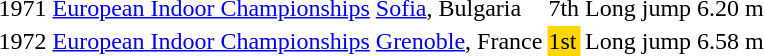<table>
<tr>
<td>1971</td>
<td><a href='#'>European Indoor Championships</a></td>
<td><a href='#'>Sofia</a>, Bulgaria</td>
<td>7th</td>
<td>Long jump</td>
<td>6.20 m</td>
</tr>
<tr>
<td>1972</td>
<td><a href='#'>European Indoor Championships</a></td>
<td><a href='#'>Grenoble</a>, France</td>
<td bgcolor=gold>1st</td>
<td>Long jump</td>
<td>6.58 m</td>
</tr>
</table>
